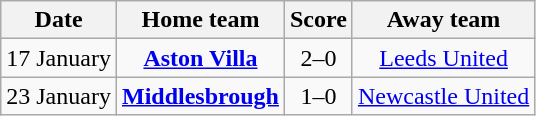<table class="wikitable" style="text-align: center">
<tr>
<th>Date</th>
<th>Home team</th>
<th>Score</th>
<th>Away team</th>
</tr>
<tr>
<td>17 January</td>
<td><strong><a href='#'>Aston Villa</a></strong></td>
<td>2–0</td>
<td><a href='#'>Leeds United</a></td>
</tr>
<tr>
<td>23 January</td>
<td><strong><a href='#'>Middlesbrough</a></strong></td>
<td>1–0</td>
<td><a href='#'>Newcastle United</a></td>
</tr>
</table>
